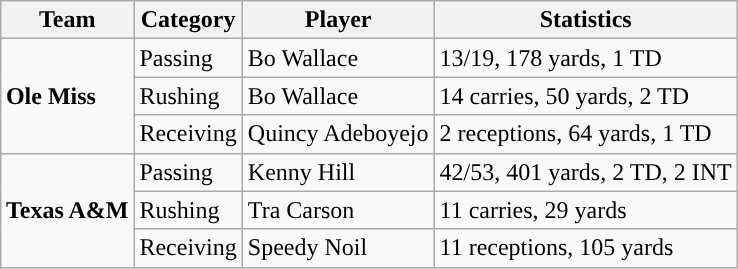<table class="wikitable" style="float: right;">
<tr>
<th>Team</th>
<th>Category</th>
<th>Player</th>
<th>Statistics</th>
</tr>
<tr>
<td rowspan=3><strong>Ole Miss</strong></td>
<td>Passing</td>
<td>Bo Wallace</td>
<td>13/19, 178 yards, 1 TD</td>
</tr>
<tr>
<td>Rushing</td>
<td>Bo Wallace</td>
<td>14 carries, 50 yards, 2 TD</td>
</tr>
<tr>
<td>Receiving</td>
<td>Quincy Adeboyejo</td>
<td>2 receptions, 64 yards, 1 TD</td>
</tr>
<tr>
<td rowspan=3><strong>Texas A&M</strong></td>
<td>Passing</td>
<td>Kenny Hill</td>
<td>42/53, 401 yards, 2 TD, 2 INT</td>
</tr>
<tr>
<td>Rushing</td>
<td>Tra Carson</td>
<td>11 carries, 29 yards</td>
</tr>
<tr>
<td>Receiving</td>
<td>Speedy Noil</td>
<td>11 receptions, 105 yards</td>
</tr>
</table>
